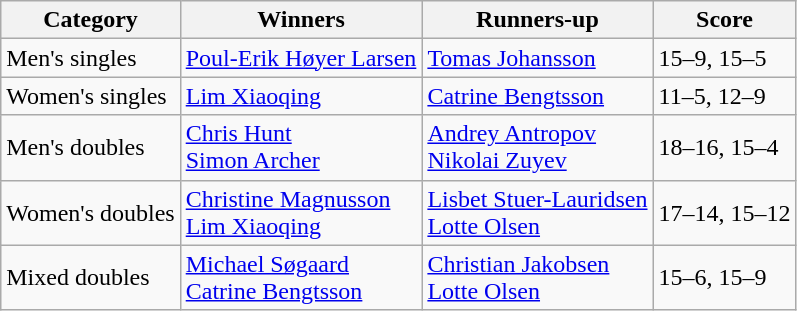<table class="wikitable">
<tr>
<th>Category</th>
<th>Winners</th>
<th>Runners-up</th>
<th>Score</th>
</tr>
<tr>
<td>Men's singles</td>
<td> <a href='#'>Poul-Erik Høyer Larsen</a></td>
<td> <a href='#'>Tomas Johansson</a></td>
<td>15–9, 15–5</td>
</tr>
<tr>
<td>Women's singles</td>
<td> <a href='#'>Lim Xiaoqing</a></td>
<td> <a href='#'>Catrine Bengtsson</a></td>
<td>11–5, 12–9</td>
</tr>
<tr>
<td>Men's doubles</td>
<td> <a href='#'>Chris Hunt</a><br> <a href='#'>Simon Archer</a></td>
<td> <a href='#'>Andrey Antropov</a><br> <a href='#'>Nikolai Zuyev</a></td>
<td>18–16, 15–4</td>
</tr>
<tr>
<td>Women's doubles</td>
<td> <a href='#'>Christine Magnusson</a><br> <a href='#'>Lim Xiaoqing</a></td>
<td> <a href='#'>Lisbet Stuer-Lauridsen</a><br> <a href='#'>Lotte Olsen</a></td>
<td>17–14, 15–12</td>
</tr>
<tr>
<td>Mixed doubles</td>
<td> <a href='#'>Michael Søgaard</a><br> <a href='#'>Catrine Bengtsson</a></td>
<td> <a href='#'>Christian Jakobsen</a><br> <a href='#'>Lotte Olsen</a></td>
<td>15–6, 15–9</td>
</tr>
</table>
